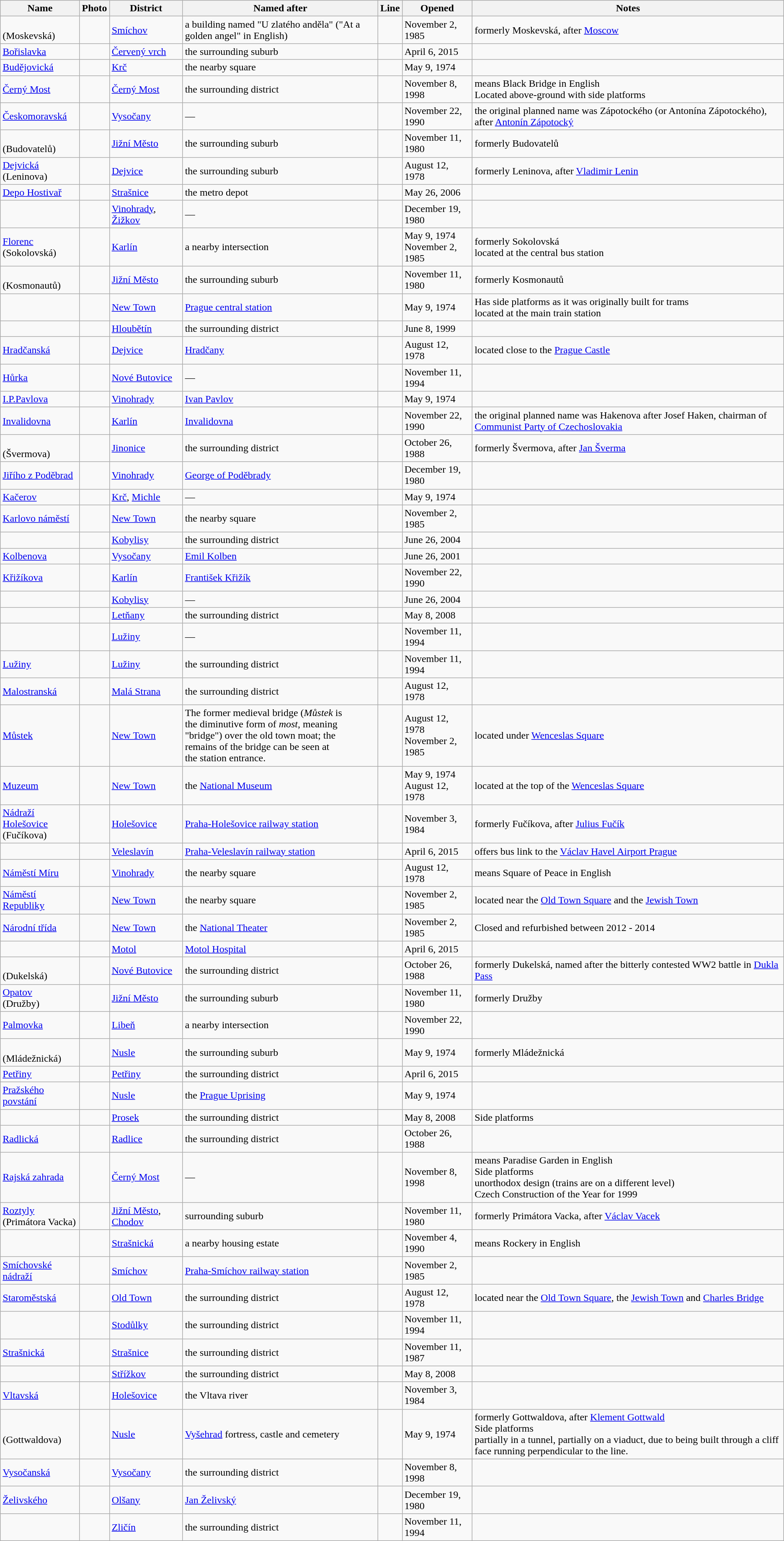<table class="wikitable sortable">
<tr>
<th>Name</th>
<th>Photo</th>
<th>District</th>
<th>Named after</th>
<th>Line</th>
<th>Opened</th>
<th>Notes</th>
</tr>
<tr>
<td><br>(Moskevská)</td>
<td></td>
<td><a href='#'>Smíchov</a></td>
<td>a building named "U zlatého anděla" ("At a golden angel" in English)</td>
<td></td>
<td>November 2, 1985</td>
<td>formerly Moskevská, after <a href='#'>Moscow</a></td>
</tr>
<tr>
<td><a href='#'>Bořislavka</a> </td>
<td></td>
<td><a href='#'>Červený vrch</a></td>
<td>the surrounding suburb</td>
<td></td>
<td>April 6, 2015</td>
<td></td>
</tr>
<tr>
<td><a href='#'>Budějovická</a></td>
<td></td>
<td><a href='#'>Krč</a></td>
<td>the nearby square</td>
<td></td>
<td>May 9, 1974</td>
<td></td>
</tr>
<tr>
<td><a href='#'>Černý Most</a> </td>
<td></td>
<td><a href='#'>Černý Most</a></td>
<td>the surrounding district</td>
<td></td>
<td>November 8, 1998</td>
<td>means Black Bridge in English<br>Located above-ground with side platforms</td>
</tr>
<tr>
<td><a href='#'>Českomoravská</a></td>
<td></td>
<td><a href='#'>Vysočany</a></td>
<td>—</td>
<td></td>
<td>November 22, 1990</td>
<td>the original planned name was Zápotockého (or Antonína Zápotockého), after <a href='#'>Antonín Zápotocký</a></td>
</tr>
<tr>
<td> <br>(Budovatelů)</td>
<td></td>
<td><a href='#'>Jižní Město</a></td>
<td>the surrounding suburb</td>
<td></td>
<td>November 11, 1980</td>
<td>formerly Budovatelů</td>
</tr>
<tr>
<td><a href='#'>Dejvická</a> <br>(Leninova)</td>
<td></td>
<td><a href='#'>Dejvice</a></td>
<td>the surrounding suburb</td>
<td></td>
<td>August 12, 1978</td>
<td>formerly Leninova, after <a href='#'>Vladimir Lenin</a></td>
</tr>
<tr>
<td><a href='#'>Depo Hostivař</a> </td>
<td></td>
<td><a href='#'>Strašnice</a></td>
<td>the metro depot</td>
<td></td>
<td>May 26, 2006</td>
<td></td>
</tr>
<tr>
<td></td>
<td></td>
<td><a href='#'>Vinohrady</a>, <a href='#'>Žižkov</a></td>
<td>—</td>
<td></td>
<td>December 19, 1980</td>
<td></td>
</tr>
<tr>
<td><a href='#'>Florenc</a>  <br>(Sokolovská)</td>
<td></td>
<td><a href='#'>Karlín</a></td>
<td>a nearby intersection</td>
<td></td>
<td>May 9, 1974 <br>November 2, 1985 </td>
<td>formerly Sokolovská<br>located at the central bus station</td>
</tr>
<tr>
<td> <br>(Kosmonautů)</td>
<td></td>
<td><a href='#'>Jižní Město</a></td>
<td>the surrounding suburb</td>
<td></td>
<td>November 11, 1980</td>
<td>formerly Kosmonautů</td>
</tr>
<tr>
<td> </td>
<td></td>
<td><a href='#'>New Town</a></td>
<td><a href='#'>Prague central station</a></td>
<td></td>
<td>May 9, 1974</td>
<td>Has side platforms as it was originally built for trams<br>located at the main train station</td>
</tr>
<tr>
<td> </td>
<td></td>
<td><a href='#'>Hloubětín</a></td>
<td>the surrounding district</td>
<td></td>
<td>June 8, 1999</td>
<td></td>
</tr>
<tr>
<td><a href='#'>Hradčanská</a></td>
<td></td>
<td><a href='#'>Dejvice</a></td>
<td><a href='#'>Hradčany</a></td>
<td></td>
<td>August 12, 1978</td>
<td>located close to the <a href='#'>Prague Castle</a></td>
</tr>
<tr>
<td><a href='#'>Hůrka</a> </td>
<td></td>
<td><a href='#'>Nové Butovice</a></td>
<td>—</td>
<td></td>
<td>November 11, 1994</td>
<td></td>
</tr>
<tr>
<td><a href='#'>I.P.Pavlova</a> </td>
<td></td>
<td><a href='#'>Vinohrady</a></td>
<td><a href='#'>Ivan Pavlov</a></td>
<td></td>
<td>May 9, 1974</td>
<td></td>
</tr>
<tr>
<td><a href='#'>Invalidovna</a></td>
<td></td>
<td><a href='#'>Karlín</a></td>
<td><a href='#'>Invalidovna</a></td>
<td></td>
<td>November 22, 1990</td>
<td>the original planned name was Hakenova after Josef Haken, chairman of <a href='#'>Communist Party of Czechoslovakia</a></td>
</tr>
<tr>
<td><br>(Švermova)</td>
<td></td>
<td><a href='#'>Jinonice</a></td>
<td>the surrounding district</td>
<td></td>
<td>October 26, 1988</td>
<td>formerly Švermova, after <a href='#'>Jan Šverma</a></td>
</tr>
<tr>
<td><a href='#'>Jiřího z Poděbrad</a></td>
<td></td>
<td><a href='#'>Vinohrady</a></td>
<td><a href='#'>George of Poděbrady</a></td>
<td></td>
<td>December 19, 1980</td>
<td></td>
</tr>
<tr>
<td><a href='#'>Kačerov</a></td>
<td></td>
<td><a href='#'>Krč</a>, <a href='#'>Michle</a></td>
<td>—</td>
<td></td>
<td>May 9, 1974</td>
<td></td>
</tr>
<tr>
<td><a href='#'>Karlovo náměstí</a></td>
<td></td>
<td><a href='#'>New Town</a></td>
<td>the nearby square</td>
<td></td>
<td>November 2, 1985</td>
<td></td>
</tr>
<tr>
<td> </td>
<td></td>
<td><a href='#'>Kobylisy</a></td>
<td>the surrounding district</td>
<td></td>
<td>June 26, 2004</td>
<td></td>
</tr>
<tr>
<td><a href='#'>Kolbenova</a> </td>
<td></td>
<td><a href='#'>Vysočany</a></td>
<td><a href='#'>Emil Kolben</a></td>
<td></td>
<td>June 26, 2001</td>
<td></td>
</tr>
<tr>
<td><a href='#'>Křižíkova</a></td>
<td></td>
<td><a href='#'>Karlín</a></td>
<td><a href='#'>František Křižík</a></td>
<td></td>
<td>November 22, 1990</td>
<td></td>
</tr>
<tr>
<td> </td>
<td></td>
<td><a href='#'>Kobylisy</a></td>
<td>—</td>
<td></td>
<td>June 26, 2004</td>
<td></td>
</tr>
<tr>
<td> </td>
<td></td>
<td><a href='#'>Letňany</a></td>
<td>the surrounding district</td>
<td></td>
<td>May 8, 2008</td>
<td></td>
</tr>
<tr>
<td> </td>
<td></td>
<td><a href='#'>Lužiny</a></td>
<td>—</td>
<td></td>
<td>November 11, 1994</td>
<td></td>
</tr>
<tr>
<td><a href='#'>Lužiny</a> </td>
<td></td>
<td><a href='#'>Lužiny</a></td>
<td>the surrounding district</td>
<td></td>
<td>November 11, 1994</td>
<td></td>
</tr>
<tr>
<td><a href='#'>Malostranská</a></td>
<td></td>
<td><a href='#'>Malá Strana</a></td>
<td>the surrounding district</td>
<td></td>
<td>August 12, 1978</td>
<td></td>
</tr>
<tr>
<td><a href='#'>Můstek</a></td>
<td></td>
<td><a href='#'>New Town</a></td>
<td>The former medieval bridge (<em>Můstek</em> is<br>the diminutive form of <em>most</em>, meaning<br>"bridge") over the old town moat; the<br>remains of the bridge can be seen at<br>the station entrance.</td>
<td></td>
<td>August 12, 1978 <br>November 2, 1985 </td>
<td>located under <a href='#'>Wenceslas Square</a></td>
</tr>
<tr>
<td><a href='#'>Muzeum</a></td>
<td></td>
<td><a href='#'>New Town</a></td>
<td>the <a href='#'>National Museum</a></td>
<td></td>
<td>May 9, 1974 <br>August 12, 1978 </td>
<td>located at the top of the <a href='#'>Wenceslas Square</a></td>
</tr>
<tr>
<td><a href='#'>Nádraží Holešovice</a> <br>(Fučíkova)</td>
<td></td>
<td><a href='#'>Holešovice</a></td>
<td><a href='#'>Praha-Holešovice railway station</a></td>
<td></td>
<td>November 3, 1984</td>
<td>formerly Fučíkova, after <a href='#'>Julius Fučík</a></td>
</tr>
<tr>
<td> </td>
<td></td>
<td><a href='#'>Veleslavín</a></td>
<td><a href='#'>Praha-Veleslavín railway station</a></td>
<td></td>
<td>April 6, 2015</td>
<td>offers bus link to the <a href='#'>Václav Havel Airport Prague</a></td>
</tr>
<tr>
<td><a href='#'>Náměstí Míru</a></td>
<td></td>
<td><a href='#'>Vinohrady</a></td>
<td>the nearby square</td>
<td></td>
<td>August 12, 1978</td>
<td>means Square of Peace in English</td>
</tr>
<tr>
<td><a href='#'>Náměstí Republiky</a></td>
<td></td>
<td><a href='#'>New Town</a></td>
<td>the nearby square</td>
<td></td>
<td>November 2, 1985</td>
<td>located near the <a href='#'>Old Town Square</a> and the <a href='#'>Jewish Town</a></td>
</tr>
<tr>
<td><a href='#'>Národní třída</a> </td>
<td></td>
<td><a href='#'>New Town</a></td>
<td>the <a href='#'>National Theater</a></td>
<td></td>
<td>November 2, 1985</td>
<td>Closed and refurbished between 2012 - 2014</td>
</tr>
<tr>
<td> </td>
<td></td>
<td><a href='#'>Motol</a></td>
<td><a href='#'>Motol Hospital</a></td>
<td></td>
<td>April 6, 2015</td>
<td></td>
</tr>
<tr>
<td> <br>(Dukelská)</td>
<td></td>
<td><a href='#'>Nové Butovice</a></td>
<td>the surrounding district</td>
<td></td>
<td>October 26, 1988</td>
<td>formerly Dukelská, named after the bitterly contested WW2 battle in <a href='#'>Dukla Pass</a></td>
</tr>
<tr>
<td><a href='#'>Opatov</a> <br>(Družby)</td>
<td></td>
<td><a href='#'>Jižní Město</a></td>
<td>the surrounding suburb</td>
<td></td>
<td>November 11, 1980</td>
<td>formerly Družby</td>
</tr>
<tr>
<td><a href='#'>Palmovka</a></td>
<td></td>
<td><a href='#'>Libeň</a></td>
<td>a nearby intersection</td>
<td></td>
<td>November 22, 1990</td>
<td></td>
</tr>
<tr>
<td> <br>(Mládežnická)</td>
<td></td>
<td><a href='#'>Nusle</a></td>
<td>the surrounding suburb</td>
<td></td>
<td>May 9, 1974</td>
<td>formerly Mládežnická</td>
</tr>
<tr>
<td><a href='#'>Petřiny</a> </td>
<td></td>
<td><a href='#'>Petřiny</a></td>
<td>the surrounding district</td>
<td></td>
<td>April 6, 2015</td>
<td></td>
</tr>
<tr>
<td><a href='#'>Pražského povstání</a></td>
<td></td>
<td><a href='#'>Nusle</a></td>
<td>the <a href='#'>Prague Uprising</a></td>
<td></td>
<td>May 9, 1974</td>
<td></td>
</tr>
<tr>
<td> </td>
<td></td>
<td><a href='#'>Prosek</a></td>
<td>the surrounding district</td>
<td></td>
<td>May 8, 2008</td>
<td>Side platforms</td>
</tr>
<tr>
<td><a href='#'>Radlická</a></td>
<td></td>
<td><a href='#'>Radlice</a></td>
<td>the surrounding district</td>
<td></td>
<td>October 26, 1988</td>
<td></td>
</tr>
<tr>
<td><a href='#'>Rajská zahrada</a> </td>
<td></td>
<td><a href='#'>Černý Most</a></td>
<td>—</td>
<td></td>
<td>November 8, 1998</td>
<td>means Paradise Garden in English<br>Side platforms<br>unorthodox design (trains are on a different level)<br>Czech Construction of the Year for 1999</td>
</tr>
<tr>
<td><a href='#'>Roztyly</a> <br>(Primátora Vacka)</td>
<td></td>
<td><a href='#'>Jižní Město</a>, <a href='#'>Chodov</a></td>
<td>surrounding suburb</td>
<td></td>
<td>November 11, 1980</td>
<td>formerly Primátora Vacka, after <a href='#'>Václav Vacek</a></td>
</tr>
<tr>
<td> </td>
<td></td>
<td><a href='#'>Strašnická</a></td>
<td>a nearby housing estate</td>
<td></td>
<td>November 4, 1990</td>
<td>means Rockery in English</td>
</tr>
<tr>
<td><a href='#'>Smíchovské nádraží</a></td>
<td></td>
<td><a href='#'>Smíchov</a></td>
<td><a href='#'>Praha-Smíchov railway station</a></td>
<td></td>
<td>November 2, 1985</td>
<td></td>
</tr>
<tr>
<td><a href='#'>Staroměstská</a></td>
<td></td>
<td><a href='#'>Old Town</a></td>
<td>the surrounding district</td>
<td></td>
<td>August 12, 1978</td>
<td>located near the <a href='#'>Old Town Square</a>, the <a href='#'>Jewish Town</a> and <a href='#'>Charles Bridge</a></td>
</tr>
<tr>
<td> </td>
<td></td>
<td><a href='#'>Stodůlky</a></td>
<td>the surrounding district</td>
<td></td>
<td>November 11, 1994</td>
<td></td>
</tr>
<tr>
<td><a href='#'>Strašnická</a> </td>
<td></td>
<td><a href='#'>Strašnice</a></td>
<td>the surrounding district</td>
<td></td>
<td>November 11, 1987</td>
<td></td>
</tr>
<tr>
<td> </td>
<td></td>
<td><a href='#'>Střížkov</a></td>
<td>the surrounding district</td>
<td></td>
<td>May 8, 2008</td>
<td></td>
</tr>
<tr>
<td><a href='#'>Vltavská</a></td>
<td></td>
<td><a href='#'>Holešovice</a></td>
<td>the Vltava river</td>
<td></td>
<td>November 3, 1984</td>
<td></td>
</tr>
<tr>
<td> <br>(Gottwaldova)</td>
<td></td>
<td><a href='#'>Nusle</a></td>
<td><a href='#'>Vyšehrad</a> fortress, castle and cemetery</td>
<td></td>
<td>May 9, 1974</td>
<td>formerly Gottwaldova, after <a href='#'>Klement Gottwald</a><br>Side platforms<br>partially in a tunnel, partially on a viaduct, due to being built through a cliff face running perpendicular to the line.</td>
</tr>
<tr>
<td><a href='#'>Vysočanská</a> </td>
<td></td>
<td><a href='#'>Vysočany</a></td>
<td>the surrounding district</td>
<td></td>
<td>November 8, 1998</td>
<td></td>
</tr>
<tr>
<td><a href='#'>Želivského</a></td>
<td></td>
<td><a href='#'>Olšany</a></td>
<td><a href='#'>Jan Želivský</a></td>
<td></td>
<td>December 19, 1980</td>
<td></td>
</tr>
<tr>
<td> </td>
<td></td>
<td><a href='#'>Zličín</a></td>
<td>the surrounding district</td>
<td></td>
<td>November 11, 1994</td>
<td></td>
</tr>
</table>
